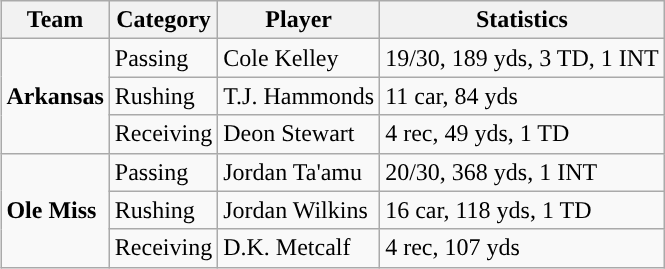<table class="wikitable" style="float: right;">
<tr>
<th>Team</th>
<th>Category</th>
<th>Player</th>
<th>Statistics</th>
</tr>
<tr>
<td rowspan=3><strong>Arkansas</strong></td>
<td>Passing</td>
<td>Cole Kelley</td>
<td>19/30, 189 yds, 3 TD, 1 INT</td>
</tr>
<tr>
<td>Rushing</td>
<td>T.J. Hammonds</td>
<td>11 car, 84 yds</td>
</tr>
<tr>
<td>Receiving</td>
<td>Deon Stewart</td>
<td>4 rec, 49 yds, 1 TD</td>
</tr>
<tr>
<td rowspan=3><strong>Ole Miss</strong></td>
<td>Passing</td>
<td>Jordan Ta'amu</td>
<td>20/30, 368 yds, 1 INT</td>
</tr>
<tr>
<td>Rushing</td>
<td>Jordan Wilkins</td>
<td>16 car, 118 yds, 1 TD</td>
</tr>
<tr>
<td>Receiving</td>
<td>D.K. Metcalf</td>
<td>4 rec, 107 yds</td>
</tr>
</table>
